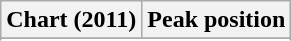<table class="wikitable sortable" border="1">
<tr>
<th>Chart (2011)</th>
<th>Peak position</th>
</tr>
<tr>
</tr>
<tr>
</tr>
<tr>
</tr>
<tr>
</tr>
</table>
